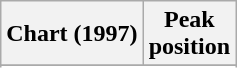<table class="wikitable sortable plainrowheaders">
<tr>
<th>Chart (1997)</th>
<th>Peak<br>position</th>
</tr>
<tr>
</tr>
<tr>
</tr>
</table>
